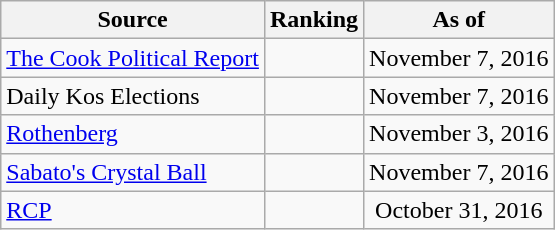<table class="wikitable" style="text-align:center">
<tr>
<th>Source</th>
<th>Ranking</th>
<th>As of</th>
</tr>
<tr>
<td align=left><a href='#'>The Cook Political Report</a></td>
<td></td>
<td>November 7, 2016</td>
</tr>
<tr>
<td align=left>Daily Kos Elections</td>
<td></td>
<td>November 7, 2016</td>
</tr>
<tr>
<td align=left><a href='#'>Rothenberg</a></td>
<td></td>
<td>November 3, 2016</td>
</tr>
<tr>
<td align=left><a href='#'>Sabato's Crystal Ball</a></td>
<td></td>
<td>November 7, 2016</td>
</tr>
<tr>
<td align="left"><a href='#'>RCP</a></td>
<td></td>
<td>October 31, 2016</td>
</tr>
</table>
